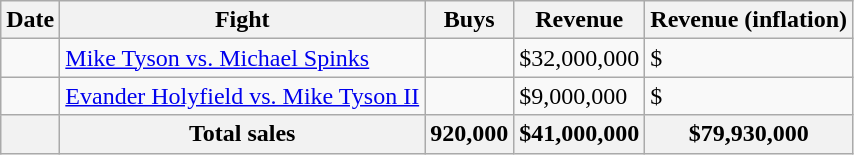<table class="wikitable sortable">
<tr>
<th>Date</th>
<th>Fight</th>
<th>Buys</th>
<th>Revenue</th>
<th>Revenue (inflation)</th>
</tr>
<tr>
<td></td>
<td><a href='#'>Mike Tyson vs. Michael Spinks</a></td>
<td></td>
<td>$32,000,000</td>
<td>$</td>
</tr>
<tr>
<td></td>
<td><a href='#'>Evander Holyfield vs. Mike Tyson II</a></td>
<td></td>
<td>$9,000,000</td>
<td>$</td>
</tr>
<tr>
<th></th>
<th>Total sales</th>
<th>920,000</th>
<th>$41,000,000</th>
<th>$79,930,000</th>
</tr>
</table>
